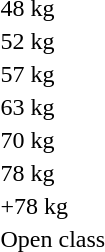<table>
<tr>
<td>48 kg</td>
<td></td>
<td></td>
<td><br></td>
</tr>
<tr>
<td>52 kg</td>
<td></td>
<td></td>
<td><br></td>
</tr>
<tr>
<td>57 kg</td>
<td></td>
<td></td>
<td><br></td>
</tr>
<tr>
<td>63 kg</td>
<td></td>
<td></td>
<td><br></td>
</tr>
<tr>
<td>70 kg</td>
<td></td>
<td></td>
<td><br></td>
</tr>
<tr>
<td>78 kg</td>
<td></td>
<td></td>
<td><br></td>
</tr>
<tr>
<td>+78 kg</td>
<td></td>
<td></td>
<td><br></td>
</tr>
<tr>
<td>Open class</td>
<td></td>
<td></td>
<td><br></td>
</tr>
</table>
